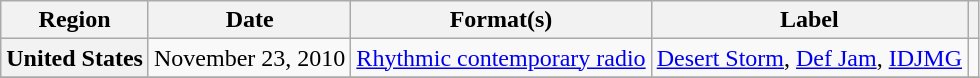<table class="wikitable plainrowheaders">
<tr>
<th scope="col">Region</th>
<th scope="col">Date</th>
<th scope="col">Format(s)</th>
<th scope="col">Label</th>
<th scope="col"></th>
</tr>
<tr>
<th scope="row">United States</th>
<td>November 23, 2010</td>
<td><a href='#'>Rhythmic contemporary radio</a></td>
<td><a href='#'>Desert Storm</a>, <a href='#'>Def Jam</a>, <a href='#'>IDJMG</a></td>
<td></td>
</tr>
<tr>
</tr>
</table>
